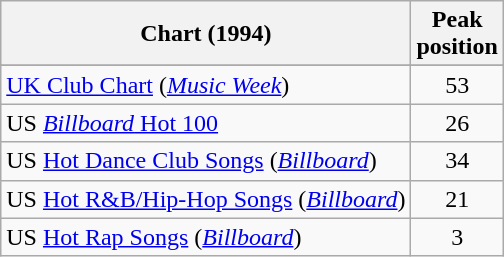<table class="wikitable sortable">
<tr>
<th>Chart (1994)</th>
<th>Peak<br>position</th>
</tr>
<tr>
</tr>
<tr>
<td align="left"><a href='#'>UK Club Chart</a> (<em><a href='#'>Music Week</a></em>)</td>
<td style="text-align:center;">53</td>
</tr>
<tr>
<td align="left">US <a href='#'><em>Billboard</em> Hot 100</a></td>
<td style="text-align:center;">26</td>
</tr>
<tr>
<td align="left">US <a href='#'>Hot Dance Club Songs</a> (<em><a href='#'>Billboard</a></em>)</td>
<td style="text-align:center;">34</td>
</tr>
<tr>
<td align="left">US <a href='#'>Hot R&B/Hip-Hop Songs</a> (<em><a href='#'>Billboard</a></em>)</td>
<td style="text-align:center;">21</td>
</tr>
<tr>
<td align="left">US <a href='#'>Hot Rap Songs</a> (<em><a href='#'>Billboard</a></em>)</td>
<td style="text-align:center;">3</td>
</tr>
</table>
